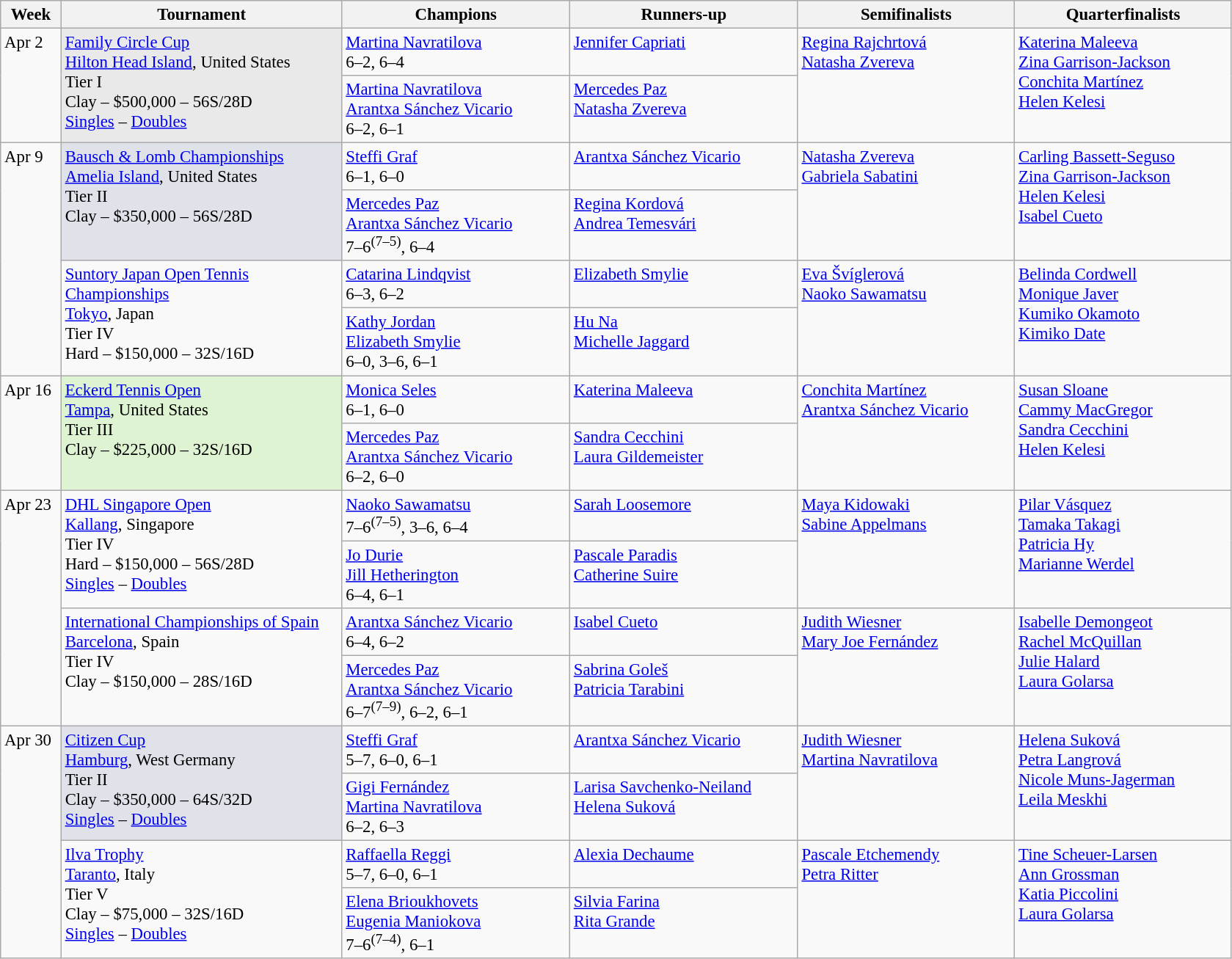<table class=wikitable style=font-size:95%>
<tr>
<th style="width:48px;">Week</th>
<th style="width:248px;">Tournament</th>
<th style="width:200px;">Champions</th>
<th style="width:200px;">Runners-up</th>
<th style="width:190px;">Semifinalists</th>
<th style="width:190px;">Quarterfinalists</th>
</tr>
<tr valign=top>
<td rowspan=2>Apr 2</td>
<td rowspan=2 style="background:#E9E9E9;"><a href='#'>Family Circle Cup</a><br><a href='#'>Hilton Head Island</a>, United States<br>Tier I <br>Clay – $500,000 – 56S/28D<br><a href='#'>Singles</a> – <a href='#'>Doubles</a></td>
<td> <a href='#'>Martina Navratilova</a><br>6–2, 6–4</td>
<td> <a href='#'>Jennifer Capriati</a></td>
<td rowspan=2> <a href='#'>Regina Rajchrtová</a> <br>  <a href='#'>Natasha Zvereva</a></td>
<td rowspan=2> <a href='#'>Katerina Maleeva</a> <br>  <a href='#'>Zina Garrison-Jackson</a> <br>  <a href='#'>Conchita Martínez</a> <br>  <a href='#'>Helen Kelesi</a></td>
</tr>
<tr valign=top>
<td> <a href='#'>Martina Navratilova</a><br> <a href='#'>Arantxa Sánchez Vicario</a><br>6–2, 6–1</td>
<td> <a href='#'>Mercedes Paz</a><br> <a href='#'>Natasha Zvereva</a></td>
</tr>
<tr valign=top>
<td rowspan=4>Apr 9</td>
<td rowspan=2 bgcolor=#dfe2e9><a href='#'>Bausch & Lomb Championships</a><br> <a href='#'>Amelia Island</a>, United States<br>Tier II <br>Clay – $350,000 – 56S/28D</td>
<td> <a href='#'>Steffi Graf</a><br>6–1, 6–0</td>
<td> <a href='#'>Arantxa Sánchez Vicario</a></td>
<td rowspan=2> <a href='#'>Natasha Zvereva</a> <br>  <a href='#'>Gabriela Sabatini</a></td>
<td rowspan=2> <a href='#'>Carling Bassett-Seguso</a> <br>  <a href='#'>Zina Garrison-Jackson</a> <br>  <a href='#'>Helen Kelesi</a> <br>  <a href='#'>Isabel Cueto</a></td>
</tr>
<tr valign=top>
<td> <a href='#'>Mercedes Paz</a><br> <a href='#'>Arantxa Sánchez Vicario</a><br>7–6<sup>(7–5)</sup>, 6–4</td>
<td> <a href='#'>Regina Kordová</a><br> <a href='#'>Andrea Temesvári</a></td>
</tr>
<tr valign=top>
<td rowspan=2><a href='#'>Suntory Japan Open Tennis Championships</a><br><a href='#'>Tokyo</a>, Japan<br>Tier IV <br>Hard – $150,000 – 32S/16D</td>
<td> <a href='#'>Catarina Lindqvist</a><br>6–3, 6–2</td>
<td> <a href='#'>Elizabeth Smylie</a></td>
<td rowspan=2> <a href='#'>Eva Švíglerová</a> <br>  <a href='#'>Naoko Sawamatsu</a></td>
<td rowspan=2> <a href='#'>Belinda Cordwell</a> <br>  <a href='#'>Monique Javer</a> <br>  <a href='#'>Kumiko Okamoto</a> <br>  <a href='#'>Kimiko Date</a></td>
</tr>
<tr valign=top>
<td> <a href='#'>Kathy Jordan</a><br> <a href='#'>Elizabeth Smylie</a><br>6–0, 3–6, 6–1</td>
<td> <a href='#'>Hu Na</a><br> <a href='#'>Michelle Jaggard</a></td>
</tr>
<tr valign=top>
<td rowspan=2>Apr 16</td>
<td rowspan=2 bgcolor=#DDF3D1><a href='#'>Eckerd Tennis Open</a><br><a href='#'>Tampa</a>, United States<br>Tier III <br>Clay – $225,000 – 32S/16D</td>
<td> <a href='#'>Monica Seles</a><br>6–1, 6–0</td>
<td> <a href='#'>Katerina Maleeva</a></td>
<td rowspan=2> <a href='#'>Conchita Martínez</a> <br>  <a href='#'>Arantxa Sánchez Vicario</a></td>
<td rowspan=2> <a href='#'>Susan Sloane</a> <br>  <a href='#'>Cammy MacGregor</a> <br>  <a href='#'>Sandra Cecchini</a> <br>  <a href='#'>Helen Kelesi</a></td>
</tr>
<tr valign=top>
<td> <a href='#'>Mercedes Paz</a><br> <a href='#'>Arantxa Sánchez Vicario</a><br>6–2, 6–0</td>
<td> <a href='#'>Sandra Cecchini</a><br> <a href='#'>Laura Gildemeister</a></td>
</tr>
<tr valign=top>
<td rowspan=4>Apr 23</td>
<td rowspan=2><a href='#'>DHL Singapore Open</a><br><a href='#'>Kallang</a>, Singapore<br>Tier IV <br>Hard – $150,000 – 56S/28D<br><a href='#'>Singles</a> – <a href='#'>Doubles</a></td>
<td> <a href='#'>Naoko Sawamatsu</a><br>7–6<sup>(7–5)</sup>, 3–6, 6–4</td>
<td> <a href='#'>Sarah Loosemore</a></td>
<td rowspan=2> <a href='#'>Maya Kidowaki</a> <br>  <a href='#'>Sabine Appelmans</a></td>
<td rowspan=2> <a href='#'>Pilar Vásquez</a> <br>  <a href='#'>Tamaka Takagi</a> <br>  <a href='#'>Patricia Hy</a> <br>  <a href='#'>Marianne Werdel</a></td>
</tr>
<tr valign=top>
<td> <a href='#'>Jo Durie</a><br> <a href='#'>Jill Hetherington</a><br>6–4, 6–1</td>
<td> <a href='#'>Pascale Paradis</a><br> <a href='#'>Catherine Suire</a></td>
</tr>
<tr valign=top>
<td rowspan=2><a href='#'>International Championships of Spain</a><br><a href='#'>Barcelona</a>, Spain<br>Tier IV <br>Clay – $150,000 – 28S/16D</td>
<td> <a href='#'>Arantxa Sánchez Vicario</a><br>6–4, 6–2</td>
<td> <a href='#'>Isabel Cueto</a></td>
<td rowspan=2> <a href='#'>Judith Wiesner</a> <br>  <a href='#'>Mary Joe Fernández</a></td>
<td rowspan=2> <a href='#'>Isabelle Demongeot</a> <br>  <a href='#'>Rachel McQuillan</a> <br>  <a href='#'>Julie Halard</a> <br>  <a href='#'>Laura Golarsa</a></td>
</tr>
<tr valign=top>
<td> <a href='#'>Mercedes Paz</a><br> <a href='#'>Arantxa Sánchez Vicario</a><br>6–7<sup>(7–9)</sup>, 6–2, 6–1</td>
<td> <a href='#'>Sabrina Goleš</a><br> <a href='#'>Patricia Tarabini</a></td>
</tr>
<tr valign=top>
<td rowspan=4>Apr 30</td>
<td rowspan=2 bgcolor=#dfe2e9><a href='#'>Citizen Cup</a><br><a href='#'>Hamburg</a>, West Germany<br>Tier II <br>Clay – $350,000 – 64S/32D<br><a href='#'>Singles</a> – <a href='#'>Doubles</a></td>
<td> <a href='#'>Steffi Graf</a><br>5–7, 6–0, 6–1</td>
<td> <a href='#'>Arantxa Sánchez Vicario</a></td>
<td rowspan=2> <a href='#'>Judith Wiesner</a> <br>  <a href='#'>Martina Navratilova</a></td>
<td rowspan=2> <a href='#'>Helena Suková</a> <br>  <a href='#'>Petra Langrová</a> <br>  <a href='#'>Nicole Muns-Jagerman</a> <br>  <a href='#'>Leila Meskhi</a></td>
</tr>
<tr valign=top>
<td> <a href='#'>Gigi Fernández</a><br> <a href='#'>Martina Navratilova</a><br>6–2, 6–3</td>
<td> <a href='#'>Larisa Savchenko-Neiland</a><br> <a href='#'>Helena Suková</a></td>
</tr>
<tr valign=top>
<td rowspan=2><a href='#'>Ilva Trophy</a><br><a href='#'>Taranto</a>, Italy<br>Tier V <br>Clay – $75,000 – 32S/16D<br><a href='#'>Singles</a> – <a href='#'>Doubles</a></td>
<td> <a href='#'>Raffaella Reggi</a><br>5–7, 6–0, 6–1</td>
<td> <a href='#'>Alexia Dechaume</a></td>
<td rowspan=2> <a href='#'>Pascale Etchemendy</a> <br>  <a href='#'>Petra Ritter</a></td>
<td rowspan=2> <a href='#'>Tine Scheuer-Larsen</a> <br>  <a href='#'>Ann Grossman</a> <br>  <a href='#'>Katia Piccolini</a> <br>  <a href='#'>Laura Golarsa</a></td>
</tr>
<tr valign=top>
<td> <a href='#'>Elena Brioukhovets</a><br> <a href='#'>Eugenia Maniokova</a><br>7–6<sup>(7–4)</sup>, 6–1</td>
<td> <a href='#'>Silvia Farina</a><br> <a href='#'>Rita Grande</a></td>
</tr>
</table>
